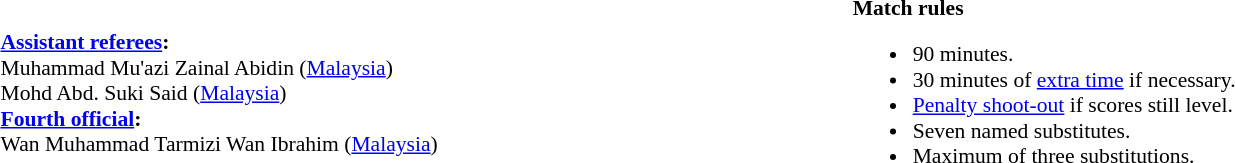<table width=100% style="font-size: 90%">
<tr>
<td><br><strong><a href='#'>Assistant referees</a>:</strong>
<br> Muhammad Mu'azi Zainal Abidin (<a href='#'>Malaysia</a>)
<br> Mohd Abd. Suki Said (<a href='#'>Malaysia</a>)
<br><strong><a href='#'>Fourth official</a>:</strong>
<br> Wan Muhammad Tarmizi Wan Ibrahim (<a href='#'>Malaysia</a>)</td>
<td width=55% valign=top><br><strong>Match rules</strong><ul><li>90 minutes.</li><li>30 minutes of <a href='#'>extra time</a> if necessary.</li><li><a href='#'>Penalty shoot-out</a> if scores still level.</li><li>Seven named substitutes.</li><li>Maximum of three substitutions.</li></ul></td>
</tr>
</table>
